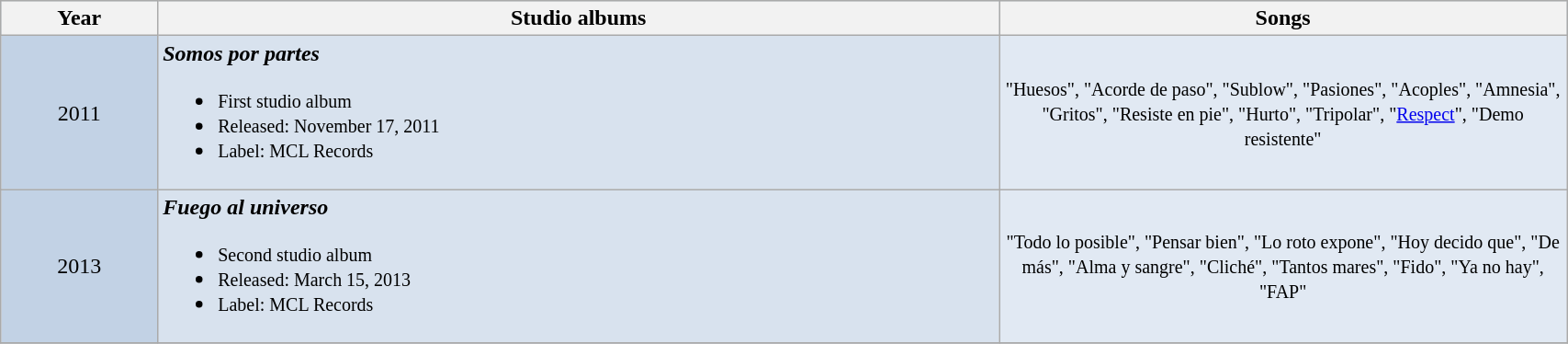<table class="wikitable" font-size: 70%; text-align: center;" width=90%>
<tr bgcolor="C2D2E5" align = center>
<th style="2" width="50">Year</th>
<th style="2" width="300">Studio albums</th>
<th style="2" width="200">Songs</th>
</tr>
<tr>
<td align="center" rowspan="1" bgcolor="C2D2E5">2011</td>
<td bgcolor="D8E2EE"><strong><em>Somos por partes</em></strong><br><ul><li><small>First studio album</small></li><li><small>Released: November 17, 2011</small></li><li><small>Label: MCL Records </small></li></ul></td>
<td bgcolor="#E1E9F3" style="text-align:center;"><small>"Huesos", "Acorde de paso", "Sublow", "Pasiones", "Acoples", "Amnesia", "Gritos", "Resiste en pie", "Hurto", "Tripolar", "<a href='#'>Respect</a>", "Demo resistente"</small></td>
</tr>
<tr>
<td align="center" rowspan="1" bgcolor="C2D2E5">2013</td>
<td bgcolor="D8E2EE"><strong><em>Fuego al universo</em></strong><br><ul><li><small>Second studio album</small></li><li><small>Released: March 15, 2013</small></li><li><small>Label: MCL Records </small></li></ul></td>
<td bgcolor="#E1E9F3" style="text-align:center;"><small>"Todo lo posible", "Pensar bien", "Lo roto expone", "Hoy decido que", "De más", "Alma y sangre", "Cliché", "Tantos mares", "Fido", "Ya no hay", "FAP"</small></td>
</tr>
<tr>
</tr>
</table>
